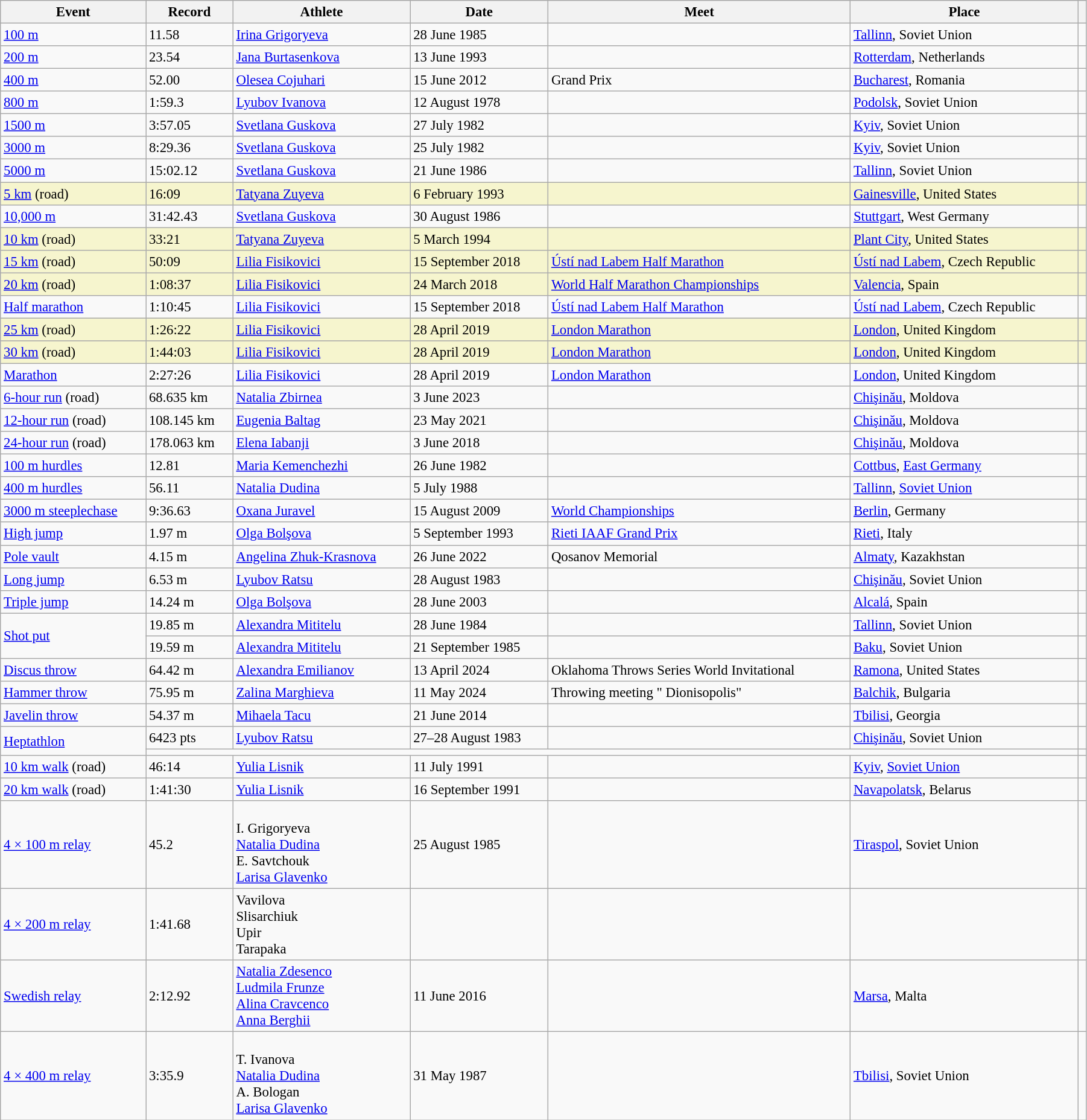<table class="wikitable" style="font-size:95%; width: 95%;">
<tr>
<th>Event</th>
<th>Record</th>
<th>Athlete</th>
<th>Date</th>
<th>Meet</th>
<th>Place</th>
<th></th>
</tr>
<tr>
<td><a href='#'>100 m</a></td>
<td>11.58 </td>
<td><a href='#'>Irina Grigoryeva</a></td>
<td>28 June 1985</td>
<td></td>
<td><a href='#'>Tallinn</a>, Soviet Union</td>
<td></td>
</tr>
<tr>
<td><a href='#'>200 m</a></td>
<td>23.54 </td>
<td><a href='#'>Jana Burtasenkova</a></td>
<td>13 June 1993</td>
<td></td>
<td><a href='#'>Rotterdam</a>, Netherlands</td>
<td></td>
</tr>
<tr>
<td><a href='#'>400 m</a></td>
<td>52.00</td>
<td><a href='#'>Olesea Cojuhari</a></td>
<td>15 June 2012</td>
<td>Grand Prix</td>
<td><a href='#'>Bucharest</a>, Romania</td>
<td></td>
</tr>
<tr>
<td><a href='#'>800 m</a></td>
<td>1:59.3 </td>
<td><a href='#'>Lyubov Ivanova</a></td>
<td>12 August 1978</td>
<td></td>
<td><a href='#'>Podolsk</a>, Soviet Union</td>
<td></td>
</tr>
<tr>
<td><a href='#'>1500 m</a></td>
<td>3:57.05</td>
<td><a href='#'>Svetlana Guskova</a></td>
<td>27 July 1982</td>
<td></td>
<td><a href='#'>Kyiv</a>, Soviet Union</td>
<td></td>
</tr>
<tr>
<td><a href='#'>3000 m</a></td>
<td>8:29.36</td>
<td><a href='#'>Svetlana Guskova</a></td>
<td>25 July 1982</td>
<td></td>
<td><a href='#'>Kyiv</a>, Soviet Union</td>
<td></td>
</tr>
<tr>
<td><a href='#'>5000 m</a></td>
<td>15:02.12</td>
<td><a href='#'>Svetlana Guskova</a></td>
<td>21 June 1986</td>
<td></td>
<td><a href='#'>Tallinn</a>, Soviet Union</td>
<td></td>
</tr>
<tr style="background:#f6F5CE;">
<td><a href='#'>5 km</a> (road)</td>
<td>16:09</td>
<td><a href='#'>Tatyana Zuyeva</a></td>
<td>6 February 1993</td>
<td></td>
<td><a href='#'>Gainesville</a>, United States</td>
<td></td>
</tr>
<tr>
<td><a href='#'>10,000 m</a></td>
<td>31:42.43</td>
<td><a href='#'>Svetlana Guskova</a></td>
<td>30 August 1986</td>
<td></td>
<td><a href='#'>Stuttgart</a>, West Germany</td>
<td></td>
</tr>
<tr style="background:#f6F5CE;">
<td><a href='#'>10 km</a> (road)</td>
<td>33:21</td>
<td><a href='#'>Tatyana Zuyeva</a></td>
<td>5 March 1994</td>
<td></td>
<td><a href='#'>Plant City</a>, United States</td>
<td></td>
</tr>
<tr style="background:#f6F5CE;">
<td><a href='#'>15 km</a> (road)</td>
<td>50:09</td>
<td><a href='#'>Lilia Fisikovici</a></td>
<td>15 September 2018</td>
<td><a href='#'>Ústí nad Labem Half Marathon</a></td>
<td><a href='#'>Ústí nad Labem</a>, Czech Republic</td>
<td></td>
</tr>
<tr style="background:#f6F5CE;">
<td><a href='#'>20 km</a> (road)</td>
<td>1:08:37</td>
<td><a href='#'>Lilia Fisikovici</a></td>
<td>24 March 2018</td>
<td><a href='#'>World Half Marathon Championships</a></td>
<td><a href='#'>Valencia</a>, Spain</td>
<td></td>
</tr>
<tr>
<td><a href='#'>Half marathon</a></td>
<td>1:10:45</td>
<td><a href='#'>Lilia Fisikovici</a></td>
<td>15 September 2018</td>
<td><a href='#'>Ústí nad Labem Half Marathon</a></td>
<td><a href='#'>Ústí nad Labem</a>, Czech Republic</td>
<td></td>
</tr>
<tr style="background:#f6F5CE;">
<td><a href='#'>25 km</a> (road)</td>
<td>1:26:22</td>
<td><a href='#'>Lilia Fisikovici</a></td>
<td>28 April 2019</td>
<td><a href='#'>London Marathon</a></td>
<td><a href='#'>London</a>, United Kingdom</td>
<td></td>
</tr>
<tr style="background:#f6F5CE;">
<td><a href='#'>30 km</a> (road)</td>
<td>1:44:03</td>
<td><a href='#'>Lilia Fisikovici</a></td>
<td>28 April 2019</td>
<td><a href='#'>London Marathon</a></td>
<td><a href='#'>London</a>, United Kingdom</td>
<td></td>
</tr>
<tr>
<td><a href='#'>Marathon</a></td>
<td>2:27:26</td>
<td><a href='#'>Lilia Fisikovici</a></td>
<td>28 April 2019</td>
<td><a href='#'>London Marathon</a></td>
<td><a href='#'>London</a>, United Kingdom</td>
<td></td>
</tr>
<tr>
<td><a href='#'>6-hour run</a> (road)</td>
<td>68.635 km</td>
<td><a href='#'>Natalia Zbirnea</a></td>
<td>3 June 2023</td>
<td></td>
<td><a href='#'>Chişinău</a>, Moldova</td>
<td></td>
</tr>
<tr>
<td><a href='#'>12-hour run</a> (road)</td>
<td>108.145 km</td>
<td><a href='#'>Eugenia Baltag</a></td>
<td>23 May 2021</td>
<td></td>
<td><a href='#'>Chişinău</a>, Moldova</td>
<td></td>
</tr>
<tr>
<td><a href='#'>24-hour run</a> (road)</td>
<td>178.063 km</td>
<td><a href='#'>Elena Iabanji</a></td>
<td>3 June 2018</td>
<td></td>
<td><a href='#'>Chişinău</a>, Moldova</td>
<td></td>
</tr>
<tr>
<td><a href='#'>100 m hurdles</a></td>
<td>12.81 </td>
<td><a href='#'>Maria Kemenchezhi</a></td>
<td>26 June 1982</td>
<td></td>
<td><a href='#'>Cottbus</a>, <a href='#'>East Germany</a></td>
<td></td>
</tr>
<tr>
<td><a href='#'>400 m hurdles</a></td>
<td>56.11</td>
<td><a href='#'>Natalia Dudina</a></td>
<td>5 July 1988</td>
<td></td>
<td><a href='#'>Tallinn</a>, <a href='#'>Soviet Union</a></td>
<td></td>
</tr>
<tr>
<td><a href='#'>3000 m steeplechase</a></td>
<td>9:36.63</td>
<td><a href='#'>Oxana Juravel</a></td>
<td>15 August 2009</td>
<td><a href='#'>World Championships</a></td>
<td><a href='#'>Berlin</a>, Germany</td>
<td></td>
</tr>
<tr>
<td><a href='#'>High jump</a></td>
<td>1.97 m</td>
<td><a href='#'>Olga Bolşova</a></td>
<td>5 September 1993</td>
<td><a href='#'>Rieti IAAF Grand Prix</a></td>
<td><a href='#'>Rieti</a>, Italy</td>
<td></td>
</tr>
<tr>
<td><a href='#'>Pole vault</a></td>
<td>4.15 m</td>
<td><a href='#'>Angelina Zhuk-Krasnova</a></td>
<td>26 June 2022</td>
<td>Qosanov Memorial</td>
<td><a href='#'>Almaty</a>, Kazakhstan</td>
<td></td>
</tr>
<tr>
<td><a href='#'>Long jump</a></td>
<td>6.53 m </td>
<td><a href='#'>Lyubov Ratsu</a></td>
<td>28 August 1983</td>
<td></td>
<td><a href='#'>Chişinău</a>, Soviet Union</td>
<td></td>
</tr>
<tr>
<td><a href='#'>Triple jump</a></td>
<td>14.24 m </td>
<td><a href='#'>Olga Bolşova</a></td>
<td>28 June 2003</td>
<td></td>
<td><a href='#'>Alcalá</a>, Spain</td>
<td></td>
</tr>
<tr>
<td rowspan=2><a href='#'>Shot put</a></td>
<td>19.85 m</td>
<td><a href='#'>Alexandra Mititelu</a></td>
<td>28 June 1984</td>
<td></td>
<td><a href='#'>Tallinn</a>, Soviet Union</td>
<td></td>
</tr>
<tr>
<td>19.59 m</td>
<td><a href='#'>Alexandra Mititelu</a></td>
<td>21 September 1985</td>
<td></td>
<td><a href='#'>Baku</a>, Soviet Union</td>
<td></td>
</tr>
<tr>
<td><a href='#'>Discus throw</a></td>
<td>64.42 m</td>
<td><a href='#'>Alexandra Emilianov</a></td>
<td>13 April 2024</td>
<td>Oklahoma Throws Series World Invitational</td>
<td><a href='#'>Ramona</a>, United States</td>
<td></td>
</tr>
<tr>
<td><a href='#'>Hammer throw</a></td>
<td>75.95 m</td>
<td><a href='#'>Zalina Marghieva</a></td>
<td>11 May 2024</td>
<td>Throwing meeting " Dionisopolis"</td>
<td><a href='#'>Balchik</a>, Bulgaria</td>
<td></td>
</tr>
<tr>
<td><a href='#'>Javelin throw</a></td>
<td>54.37 m</td>
<td><a href='#'>Mihaela Tacu</a></td>
<td>21 June 2014</td>
<td></td>
<td><a href='#'>Tbilisi</a>, Georgia</td>
<td></td>
</tr>
<tr>
<td rowspan=2><a href='#'>Heptathlon</a></td>
<td>6423 pts </td>
<td><a href='#'>Lyubov Ratsu</a></td>
<td>27–28 August 1983</td>
<td></td>
<td><a href='#'>Chişinău</a>, Soviet Union</td>
<td></td>
</tr>
<tr>
<td colspan=5></td>
<td></td>
</tr>
<tr>
<td><a href='#'>10 km walk</a> (road)</td>
<td>46:14</td>
<td><a href='#'>Yulia Lisnik</a></td>
<td>11 July 1991</td>
<td></td>
<td><a href='#'>Kyiv</a>, <a href='#'>Soviet Union</a></td>
<td></td>
</tr>
<tr>
<td><a href='#'>20 km walk</a> (road)</td>
<td>1:41:30</td>
<td><a href='#'>Yulia Lisnik</a></td>
<td>16 September 1991</td>
<td></td>
<td><a href='#'>Navapolatsk</a>, Belarus</td>
<td></td>
</tr>
<tr>
<td><a href='#'>4 × 100 m relay</a></td>
<td>45.2 </td>
<td><br>I. Grigoryeva<br><a href='#'>Natalia Dudina</a><br>E. Savtchouk<br><a href='#'>Larisa Glavenko</a></td>
<td>25 August 1985</td>
<td></td>
<td><a href='#'>Tiraspol</a>, Soviet Union</td>
<td></td>
</tr>
<tr>
<td><a href='#'>4 × 200 m relay</a></td>
<td>1:41.68</td>
<td>Vavilova<br>Slisarchiuk<br>Upir<br>Tarapaka</td>
<td></td>
<td></td>
<td></td>
<td></td>
</tr>
<tr>
<td><a href='#'>Swedish relay</a></td>
<td>2:12.92</td>
<td><a href='#'>Natalia Zdesenco</a><br><a href='#'>Ludmila Frunze</a><br><a href='#'>Alina Cravcenco</a><br><a href='#'>Anna Berghii</a></td>
<td>11 June 2016</td>
<td></td>
<td><a href='#'>Marsa</a>, Malta</td>
<td></td>
</tr>
<tr>
<td><a href='#'>4 × 400 m relay</a></td>
<td>3:35.9 </td>
<td><br>T. Ivanova<br><a href='#'>Natalia Dudina</a><br>A. Bologan<br><a href='#'>Larisa Glavenko</a></td>
<td>31 May 1987</td>
<td></td>
<td><a href='#'>Tbilisi</a>, Soviet Union</td>
<td></td>
</tr>
</table>
